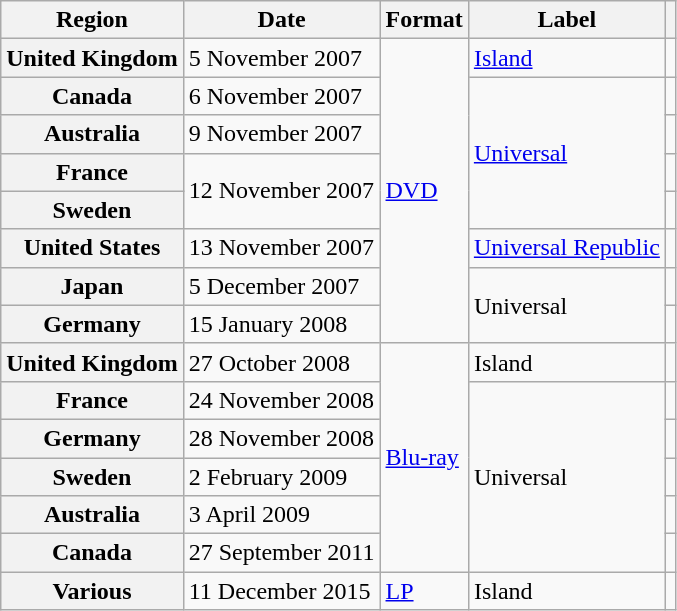<table class="wikitable plainrowheaders">
<tr>
<th scope="col">Region</th>
<th scope="col">Date</th>
<th scope="col">Format</th>
<th scope="col">Label</th>
<th scope="col"></th>
</tr>
<tr>
<th scope="row">United Kingdom</th>
<td>5 November 2007</td>
<td rowspan="8"><a href='#'>DVD</a></td>
<td><a href='#'>Island</a></td>
<td align="center"></td>
</tr>
<tr>
<th scope="row">Canada</th>
<td>6 November 2007</td>
<td rowspan="4"><a href='#'>Universal</a></td>
<td align="center"></td>
</tr>
<tr>
<th scope="row">Australia</th>
<td>9 November 2007</td>
<td align="center"></td>
</tr>
<tr>
<th scope="row">France</th>
<td rowspan="2">12 November 2007</td>
<td align="center"></td>
</tr>
<tr>
<th scope="row">Sweden</th>
<td align="center"></td>
</tr>
<tr>
<th scope="row">United States</th>
<td>13 November 2007</td>
<td><a href='#'>Universal Republic</a></td>
<td align="center"></td>
</tr>
<tr>
<th scope="row">Japan</th>
<td>5 December 2007</td>
<td rowspan="2">Universal</td>
<td align="center"></td>
</tr>
<tr>
<th scope="row">Germany</th>
<td>15 January 2008</td>
<td align="center"></td>
</tr>
<tr>
<th scope="row">United Kingdom</th>
<td>27 October 2008</td>
<td rowspan="6"><a href='#'>Blu-ray</a></td>
<td>Island</td>
<td align="center"></td>
</tr>
<tr>
<th scope="row">France</th>
<td>24 November 2008</td>
<td rowspan="5">Universal</td>
<td align="center"></td>
</tr>
<tr>
<th scope="row">Germany</th>
<td>28 November 2008</td>
<td align="center"></td>
</tr>
<tr>
<th scope="row">Sweden</th>
<td>2 February 2009</td>
<td align="center"></td>
</tr>
<tr>
<th scope="row">Australia</th>
<td>3 April 2009</td>
<td align="center"></td>
</tr>
<tr>
<th scope="row">Canada</th>
<td>27 September 2011</td>
<td align="center"></td>
</tr>
<tr>
<th scope="row">Various</th>
<td>11 December 2015</td>
<td><a href='#'>LP</a></td>
<td>Island</td>
<td align="center"></td>
</tr>
</table>
